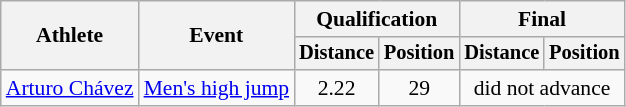<table class=wikitable style="font-size:90%">
<tr>
<th rowspan="2">Athlete</th>
<th rowspan="2">Event</th>
<th colspan="2">Qualification</th>
<th colspan="2">Final</th>
</tr>
<tr style="font-size:95%">
<th>Distance</th>
<th>Position</th>
<th>Distance</th>
<th>Position</th>
</tr>
<tr align=center>
<td align=left><a href='#'>Arturo Chávez</a></td>
<td align=left><a href='#'>Men's high jump</a></td>
<td>2.22</td>
<td>29</td>
<td colspan=2>did not advance</td>
</tr>
</table>
